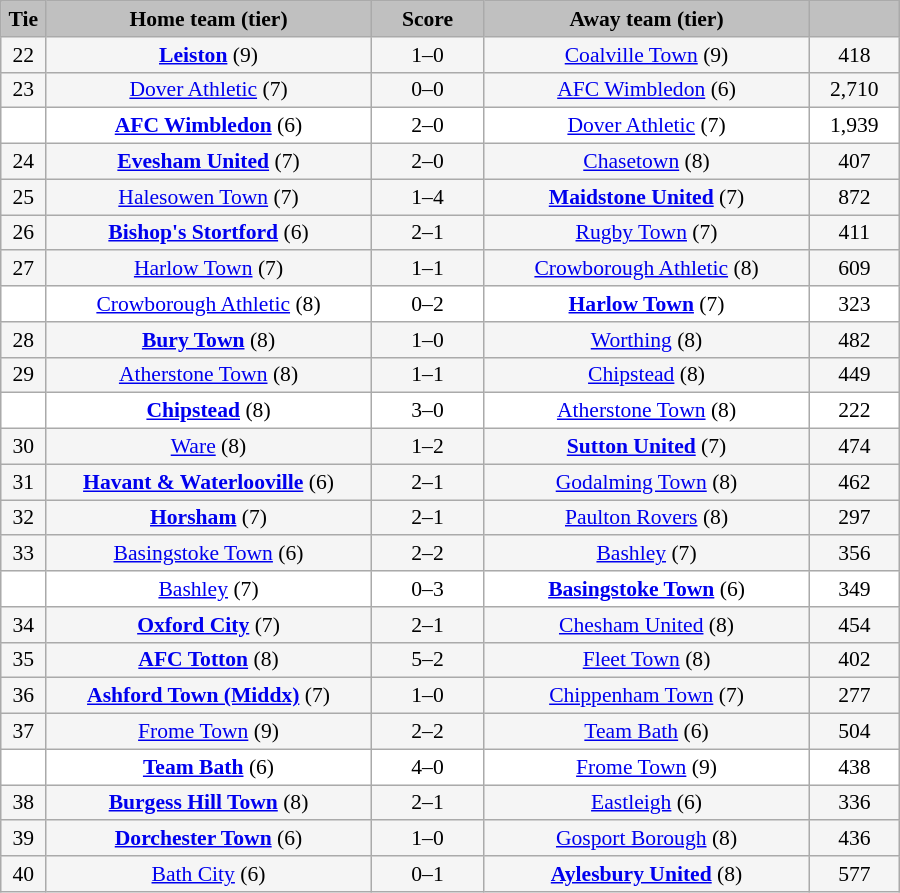<table class="wikitable" style="width: 600px; background:WhiteSmoke; text-align:center; font-size:90%">
<tr>
<td scope="col" style="width:  5.00%; background:silver;"><strong>Tie</strong></td>
<td scope="col" style="width: 36.25%; background:silver;"><strong>Home team (tier)</strong></td>
<td scope="col" style="width: 12.50%; background:silver;"><strong>Score</strong></td>
<td scope="col" style="width: 36.25%; background:silver;"><strong>Away team (tier)</strong></td>
<td scope="col" style="width: 10.00%; background:silver;"><strong></strong></td>
</tr>
<tr>
<td>22</td>
<td><strong><a href='#'>Leiston</a></strong> (9)</td>
<td>1–0</td>
<td><a href='#'>Coalville Town</a> (9)</td>
<td>418</td>
</tr>
<tr>
<td>23</td>
<td><a href='#'>Dover Athletic</a> (7)</td>
<td>0–0</td>
<td><a href='#'>AFC Wimbledon</a> (6)</td>
<td>2,710</td>
</tr>
<tr style="background:white;">
<td><em></em></td>
<td><strong><a href='#'>AFC Wimbledon</a></strong> (6)</td>
<td>2–0</td>
<td><a href='#'>Dover Athletic</a> (7)</td>
<td>1,939</td>
</tr>
<tr>
<td>24</td>
<td><strong><a href='#'>Evesham United</a></strong> (7)</td>
<td>2–0</td>
<td><a href='#'>Chasetown</a> (8)</td>
<td>407</td>
</tr>
<tr>
<td>25</td>
<td><a href='#'>Halesowen Town</a> (7)</td>
<td>1–4</td>
<td><strong><a href='#'>Maidstone United</a></strong> (7)</td>
<td>872</td>
</tr>
<tr>
<td>26</td>
<td><strong><a href='#'>Bishop's Stortford</a></strong> (6)</td>
<td>2–1</td>
<td><a href='#'>Rugby Town</a> (7)</td>
<td>411</td>
</tr>
<tr>
<td>27</td>
<td><a href='#'>Harlow Town</a> (7)</td>
<td>1–1</td>
<td><a href='#'>Crowborough Athletic</a> (8)</td>
<td>609</td>
</tr>
<tr style="background:white;">
<td><em></em></td>
<td><a href='#'>Crowborough Athletic</a> (8)</td>
<td>0–2</td>
<td><strong><a href='#'>Harlow Town</a></strong> (7)</td>
<td>323</td>
</tr>
<tr>
<td>28</td>
<td><strong><a href='#'>Bury Town</a></strong> (8)</td>
<td>1–0</td>
<td><a href='#'>Worthing</a> (8)</td>
<td>482</td>
</tr>
<tr>
<td>29</td>
<td><a href='#'>Atherstone Town</a> (8)</td>
<td>1–1</td>
<td><a href='#'>Chipstead</a> (8)</td>
<td>449</td>
</tr>
<tr style="background:white;">
<td><em></em></td>
<td><strong><a href='#'>Chipstead</a></strong> (8)</td>
<td>3–0</td>
<td><a href='#'>Atherstone Town</a> (8)</td>
<td>222</td>
</tr>
<tr>
<td>30</td>
<td><a href='#'>Ware</a> (8)</td>
<td>1–2</td>
<td><strong><a href='#'>Sutton United</a></strong> (7)</td>
<td>474</td>
</tr>
<tr>
<td>31</td>
<td><strong><a href='#'>Havant & Waterlooville</a></strong> (6)</td>
<td>2–1</td>
<td><a href='#'>Godalming Town</a> (8)</td>
<td>462</td>
</tr>
<tr>
<td>32</td>
<td><strong><a href='#'>Horsham</a></strong> (7)</td>
<td>2–1</td>
<td><a href='#'>Paulton Rovers</a> (8)</td>
<td>297</td>
</tr>
<tr>
<td>33</td>
<td><a href='#'>Basingstoke Town</a> (6)</td>
<td>2–2</td>
<td><a href='#'>Bashley</a> (7)</td>
<td>356</td>
</tr>
<tr style="background:white;">
<td><em></em></td>
<td><a href='#'>Bashley</a> (7)</td>
<td>0–3</td>
<td><strong><a href='#'>Basingstoke Town</a></strong> (6)</td>
<td>349</td>
</tr>
<tr>
<td>34</td>
<td><strong><a href='#'>Oxford City</a></strong> (7)</td>
<td>2–1</td>
<td><a href='#'>Chesham United</a> (8)</td>
<td>454</td>
</tr>
<tr>
<td>35</td>
<td><strong><a href='#'>AFC Totton</a></strong> (8)</td>
<td>5–2</td>
<td><a href='#'>Fleet Town</a> (8)</td>
<td>402</td>
</tr>
<tr>
<td>36</td>
<td><strong><a href='#'>Ashford Town (Middx)</a></strong> (7)</td>
<td>1–0</td>
<td><a href='#'>Chippenham Town</a> (7)</td>
<td>277</td>
</tr>
<tr>
<td>37</td>
<td><a href='#'>Frome Town</a> (9)</td>
<td>2–2</td>
<td><a href='#'>Team Bath</a> (6)</td>
<td>504</td>
</tr>
<tr style="background:white;">
<td><em></em></td>
<td><strong><a href='#'>Team Bath</a></strong> (6)</td>
<td>4–0</td>
<td><a href='#'>Frome Town</a> (9)</td>
<td>438</td>
</tr>
<tr>
<td>38</td>
<td><strong><a href='#'>Burgess Hill Town</a></strong> (8)</td>
<td>2–1</td>
<td><a href='#'>Eastleigh</a> (6)</td>
<td>336</td>
</tr>
<tr>
<td>39</td>
<td><strong><a href='#'>Dorchester Town</a></strong> (6)</td>
<td>1–0</td>
<td><a href='#'>Gosport Borough</a> (8)</td>
<td>436</td>
</tr>
<tr>
<td>40</td>
<td><a href='#'>Bath City</a> (6)</td>
<td>0–1</td>
<td><strong><a href='#'>Aylesbury United</a></strong> (8)</td>
<td>577</td>
</tr>
</table>
